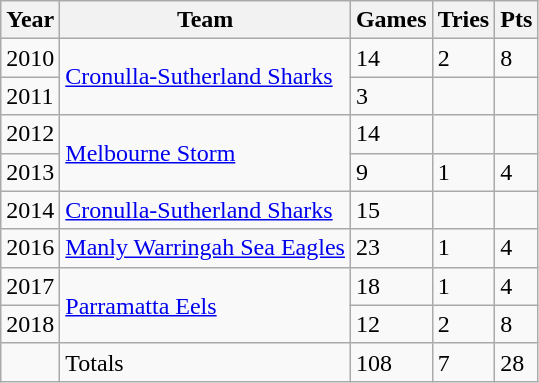<table class="wikitable">
<tr>
<th>Year</th>
<th>Team</th>
<th>Games</th>
<th>Tries</th>
<th>Pts</th>
</tr>
<tr>
<td>2010</td>
<td rowspan="2"> <a href='#'>Cronulla-Sutherland Sharks</a></td>
<td>14</td>
<td>2</td>
<td>8</td>
</tr>
<tr>
<td>2011</td>
<td>3</td>
<td></td>
<td></td>
</tr>
<tr>
<td>2012</td>
<td rowspan="2"> <a href='#'>Melbourne Storm</a></td>
<td>14</td>
<td></td>
<td></td>
</tr>
<tr>
<td>2013</td>
<td>9</td>
<td>1</td>
<td>4</td>
</tr>
<tr>
<td>2014</td>
<td> <a href='#'>Cronulla-Sutherland Sharks</a></td>
<td>15</td>
<td></td>
<td></td>
</tr>
<tr>
<td>2016</td>
<td> <a href='#'>Manly Warringah Sea Eagles</a></td>
<td>23</td>
<td>1</td>
<td>4</td>
</tr>
<tr>
<td>2017</td>
<td rowspan="2"> <a href='#'>Parramatta Eels</a></td>
<td>18</td>
<td>1</td>
<td>4</td>
</tr>
<tr>
<td>2018</td>
<td>12</td>
<td>2</td>
<td>8</td>
</tr>
<tr>
<td></td>
<td>Totals</td>
<td>108</td>
<td>7</td>
<td>28</td>
</tr>
</table>
